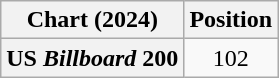<table class="wikitable sortable plainrowheaders" style="text-align:center">
<tr>
<th scope="col">Chart (2024)</th>
<th scope="col">Position</th>
</tr>
<tr>
<th scope="row">US <em>Billboard</em> 200</th>
<td>102</td>
</tr>
</table>
